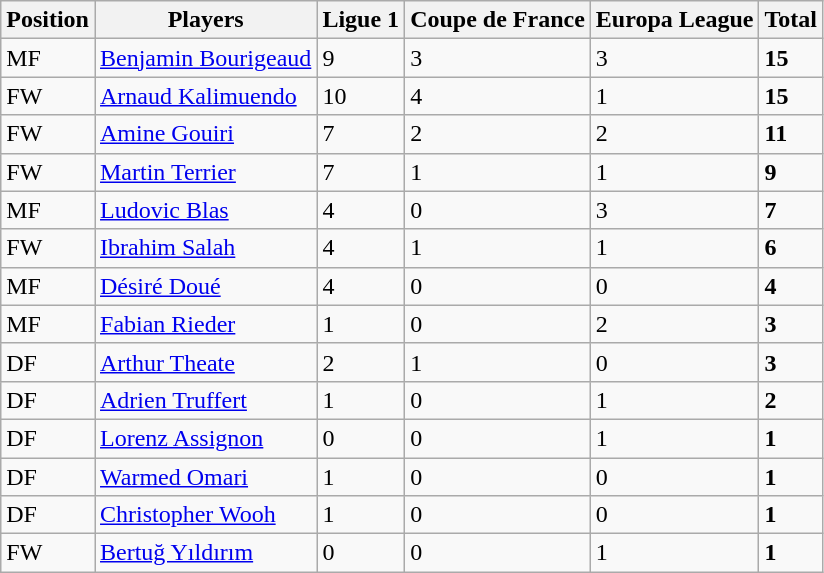<table class="wikitable">
<tr>
<th>Position</th>
<th>Players</th>
<th>Ligue 1</th>
<th>Coupe de France</th>
<th>Europa League</th>
<th>Total</th>
</tr>
<tr>
<td>MF</td>
<td> <a href='#'>Benjamin Bourigeaud</a></td>
<td>9</td>
<td>3</td>
<td>3</td>
<td><strong>15</strong></td>
</tr>
<tr>
<td>FW</td>
<td> <a href='#'>Arnaud Kalimuendo</a></td>
<td>10</td>
<td>4</td>
<td>1</td>
<td><strong>15</strong></td>
</tr>
<tr>
<td>FW</td>
<td> <a href='#'>Amine Gouiri</a></td>
<td>7</td>
<td>2</td>
<td>2</td>
<td><strong>11</strong></td>
</tr>
<tr>
<td>FW</td>
<td> <a href='#'>Martin Terrier</a></td>
<td>7</td>
<td>1</td>
<td>1</td>
<td><strong>9</strong></td>
</tr>
<tr>
<td>MF</td>
<td> <a href='#'>Ludovic Blas</a></td>
<td>4</td>
<td>0</td>
<td>3</td>
<td><strong>7</strong></td>
</tr>
<tr>
<td>FW</td>
<td> <a href='#'>Ibrahim Salah</a></td>
<td>4</td>
<td>1</td>
<td>1</td>
<td><strong>6</strong></td>
</tr>
<tr>
<td>MF</td>
<td> <a href='#'>Désiré Doué</a></td>
<td>4</td>
<td>0</td>
<td>0</td>
<td><strong>4</strong></td>
</tr>
<tr>
<td>MF</td>
<td> <a href='#'>Fabian Rieder</a></td>
<td>1</td>
<td>0</td>
<td>2</td>
<td><strong>3</strong></td>
</tr>
<tr>
<td>DF</td>
<td> <a href='#'>Arthur Theate</a></td>
<td>2</td>
<td>1</td>
<td>0</td>
<td><strong>3</strong></td>
</tr>
<tr>
<td>DF</td>
<td> <a href='#'>Adrien Truffert</a></td>
<td>1</td>
<td>0</td>
<td>1</td>
<td><strong>2</strong></td>
</tr>
<tr>
<td>DF</td>
<td> <a href='#'>Lorenz Assignon</a></td>
<td>0</td>
<td>0</td>
<td>1</td>
<td><strong>1</strong></td>
</tr>
<tr>
<td>DF</td>
<td> <a href='#'>Warmed Omari</a></td>
<td>1</td>
<td>0</td>
<td>0</td>
<td><strong>1</strong></td>
</tr>
<tr>
<td>DF</td>
<td> <a href='#'>Christopher Wooh</a></td>
<td>1</td>
<td>0</td>
<td>0</td>
<td><strong>1</strong></td>
</tr>
<tr>
<td>FW</td>
<td> <a href='#'>Bertuğ Yıldırım</a></td>
<td>0</td>
<td>0</td>
<td>1</td>
<td><strong>1</strong></td>
</tr>
</table>
